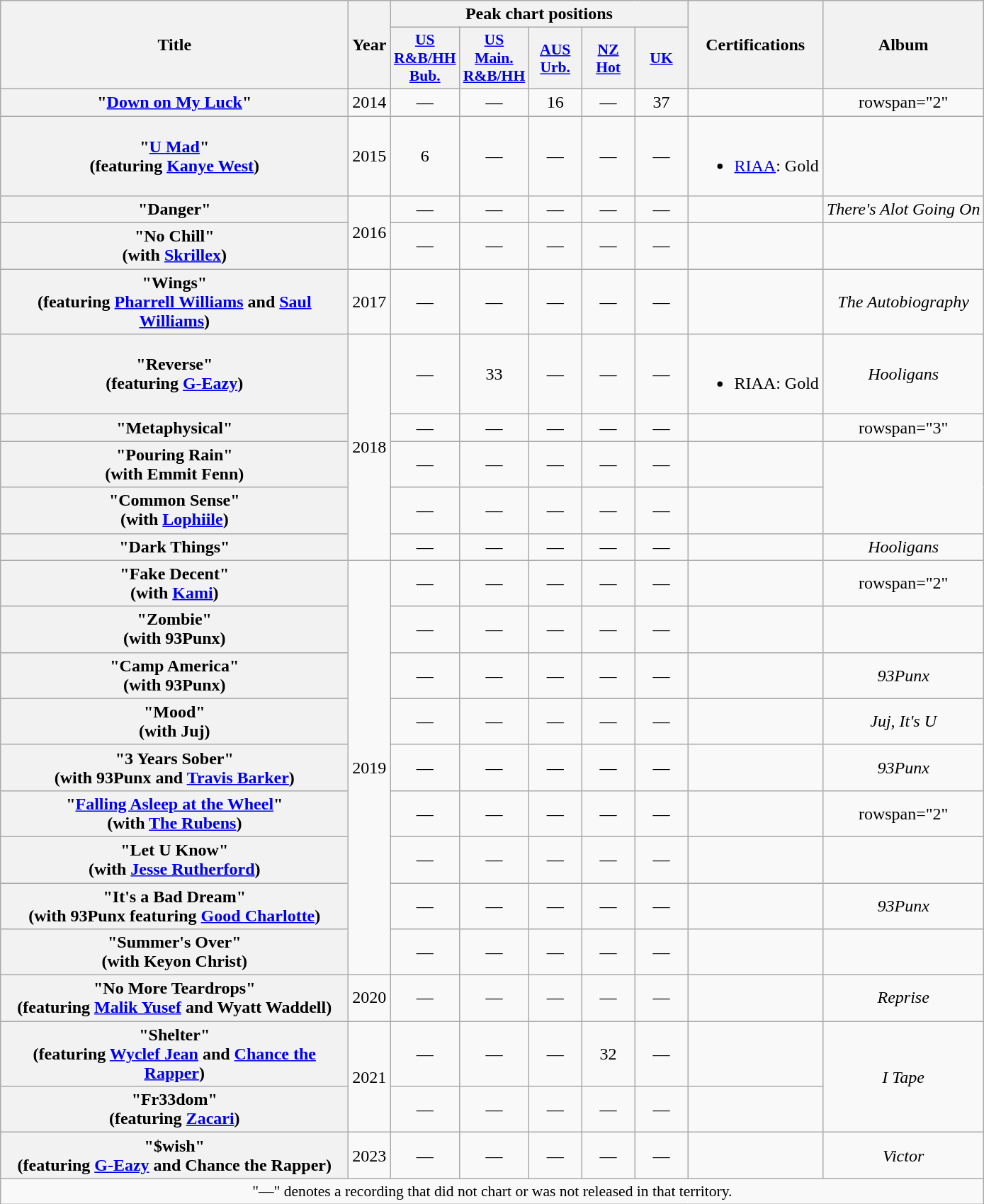<table class="wikitable plainrowheaders" style="text-align:center;">
<tr>
<th scope="col" rowspan="2" style="width:20em;">Title</th>
<th scope="col" rowspan="2" style="width:1em;">Year</th>
<th scope="col" colspan="5">Peak chart positions</th>
<th scope="col" rowspan="2">Certifications</th>
<th scope="col" rowspan="2">Album</th>
</tr>
<tr>
<th scope="col" style="width:3em;font-size:90%;"><a href='#'>US<br>R&B/HH<br>Bub.</a><br></th>
<th scope="col" style="width:3em;font-size:90%;"><a href='#'>US<br>Main.<br>R&B/HH</a><br></th>
<th scope="col" style="width:3em;font-size:90%;"><a href='#'>AUS Urb.</a><br></th>
<th scope="col" style="width:3em;font-size:90%;"><a href='#'>NZ<br>Hot</a><br></th>
<th scope="col" style="width:3em;font-size:90%;"><a href='#'>UK</a><br></th>
</tr>
<tr>
<th scope="row">"<a href='#'>Down on My Luck</a>"</th>
<td>2014</td>
<td>—</td>
<td>—</td>
<td>16</td>
<td>—</td>
<td>37</td>
<td></td>
<td>rowspan="2" </td>
</tr>
<tr>
<th scope="row">"<a href='#'>U Mad</a>"<br><span>(featuring <a href='#'>Kanye West</a>)</span></th>
<td>2015</td>
<td>6</td>
<td>—</td>
<td>—</td>
<td>—</td>
<td>—</td>
<td><br><ul><li><a href='#'>RIAA</a>: Gold</li></ul></td>
</tr>
<tr>
<th scope="row">"Danger"</th>
<td rowspan="2">2016</td>
<td>—</td>
<td>—</td>
<td>—</td>
<td>—</td>
<td>—</td>
<td></td>
<td><em>There's Alot Going On</em></td>
</tr>
<tr>
<th scope="row">"No Chill"<br><span>(with <a href='#'>Skrillex</a>)</span></th>
<td>—</td>
<td>—</td>
<td>—</td>
<td>—</td>
<td>—</td>
<td></td>
<td></td>
</tr>
<tr>
<th scope="row">"Wings"<br><span>(featuring <a href='#'>Pharrell Williams</a> and <a href='#'>Saul Williams</a>)</span></th>
<td>2017</td>
<td>—</td>
<td>—</td>
<td>—</td>
<td>—</td>
<td>—</td>
<td></td>
<td><em>The Autobiography</em></td>
</tr>
<tr>
<th scope="row">"Reverse"<br><span>(featuring <a href='#'>G-Eazy</a>)</span></th>
<td rowspan="5">2018</td>
<td>—</td>
<td>33</td>
<td>—</td>
<td>—</td>
<td>—</td>
<td><br><ul><li>RIAA: Gold</li></ul></td>
<td><em>Hooligans</em></td>
</tr>
<tr>
<th scope="row">"Metaphysical"</th>
<td>—</td>
<td>—</td>
<td>—</td>
<td>—</td>
<td>—</td>
<td></td>
<td>rowspan="3" </td>
</tr>
<tr>
<th scope="row">"Pouring Rain"<br><span>(with Emmit Fenn)</span></th>
<td>—</td>
<td>—</td>
<td>—</td>
<td>—</td>
<td>—</td>
<td></td>
</tr>
<tr>
<th scope="row">"Common Sense"<br><span>(with <a href='#'>Lophiile</a>)</span></th>
<td>—</td>
<td>—</td>
<td>—</td>
<td>—</td>
<td>—</td>
<td></td>
</tr>
<tr>
<th scope="row">"Dark Things"</th>
<td>—</td>
<td>—</td>
<td>—</td>
<td>—</td>
<td>—</td>
<td></td>
<td><em>Hooligans</em></td>
</tr>
<tr>
<th scope="row">"Fake Decent"<br><span>(with <a href='#'>Kami</a>)</span></th>
<td rowspan="9">2019</td>
<td>—</td>
<td>—</td>
<td>—</td>
<td>—</td>
<td>—</td>
<td></td>
<td>rowspan="2" </td>
</tr>
<tr>
<th scope="row">"Zombie"<br><span>(with 93Punx)</span></th>
<td>—</td>
<td>—</td>
<td>—</td>
<td>—</td>
<td>—</td>
<td></td>
</tr>
<tr>
<th scope="row">"Camp America"<br><span>(with 93Punx)</span></th>
<td>—</td>
<td>—</td>
<td>—</td>
<td>—</td>
<td>—</td>
<td></td>
<td><em>93Punx</em></td>
</tr>
<tr>
<th scope="row">"Mood"<br><span>(with Juj)</span></th>
<td>—</td>
<td>—</td>
<td>—</td>
<td>—</td>
<td>—</td>
<td></td>
<td><em>Juj, It's U</em></td>
</tr>
<tr>
<th scope="row">"3 Years Sober"<br><span>(with 93Punx and <a href='#'>Travis Barker</a>)</span></th>
<td>—</td>
<td>—</td>
<td>—</td>
<td>—</td>
<td>—</td>
<td></td>
<td><em>93Punx</em></td>
</tr>
<tr>
<th scope="row">"<a href='#'>Falling Asleep at the Wheel</a>"<br><span>(with <a href='#'>The Rubens</a>)</span></th>
<td>—</td>
<td>—</td>
<td>—</td>
<td>—</td>
<td>—</td>
<td></td>
<td>rowspan="2" </td>
</tr>
<tr>
<th scope="row">"Let U Know"<br><span>(with <a href='#'>Jesse Rutherford</a>)</span></th>
<td>—</td>
<td>—</td>
<td>—</td>
<td>—</td>
<td>—</td>
<td></td>
</tr>
<tr>
<th scope="row">"It's a Bad Dream"<br><span>(with 93Punx featuring <a href='#'>Good Charlotte</a>)</span></th>
<td>—</td>
<td>—</td>
<td>—</td>
<td>—</td>
<td>—</td>
<td></td>
<td><em>93Punx</em></td>
</tr>
<tr>
<th scope="row">"Summer's Over"<br><span>(with Keyon Christ)</span></th>
<td>—</td>
<td>—</td>
<td>—</td>
<td>—</td>
<td>—</td>
<td></td>
<td></td>
</tr>
<tr>
<th scope="row">"No More Teardrops"<br><span>(featuring <a href='#'>Malik Yusef</a> and Wyatt Waddell)</span></th>
<td>2020</td>
<td>—</td>
<td>—</td>
<td>—</td>
<td>—</td>
<td>—</td>
<td></td>
<td><em>Reprise</em></td>
</tr>
<tr>
<th scope="row">"Shelter"<br><span>(featuring <a href='#'>Wyclef Jean</a> and <a href='#'>Chance the Rapper</a>)</span></th>
<td rowspan="2">2021</td>
<td>—</td>
<td>—</td>
<td>—</td>
<td>32</td>
<td>—</td>
<td></td>
<td rowspan="2"><em>I Tape</em></td>
</tr>
<tr>
<th scope="row">"Fr33dom"<br><span>(featuring <a href='#'>Zacari</a>)</span></th>
<td>—</td>
<td>—</td>
<td>—</td>
<td>—</td>
<td>—</td>
<td></td>
</tr>
<tr>
<th scope="row">"$wish"<br><span>(featuring <a href='#'>G-Eazy</a> and Chance the Rapper)</span></th>
<td>2023</td>
<td>—</td>
<td>—</td>
<td>—</td>
<td>—</td>
<td>—</td>
<td></td>
<td><em>Victor</em></td>
</tr>
<tr>
<td colspan="9" style="font-size:90%">"—" denotes a recording that did not chart or was not released in that territory.</td>
</tr>
</table>
